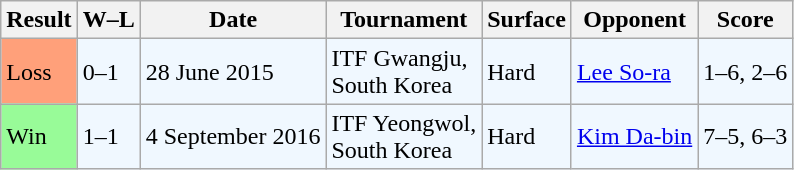<table class="sortable wikitable">
<tr>
<th>Result</th>
<th class="unsortable">W–L</th>
<th>Date</th>
<th>Tournament</th>
<th>Surface</th>
<th>Opponent</th>
<th class="unsortable">Score</th>
</tr>
<tr style="background:#f0f8ff;">
<td style="background:#ffa07a;">Loss</td>
<td>0–1</td>
<td>28 June 2015</td>
<td>ITF Gwangju, <br>South Korea</td>
<td>Hard</td>
<td> <a href='#'>Lee So-ra</a></td>
<td>1–6, 2–6</td>
</tr>
<tr style="background:#f0f8ff;">
<td bgcolor="98FB98">Win</td>
<td>1–1</td>
<td>4 September 2016</td>
<td>ITF Yeongwol, <br>South Korea</td>
<td>Hard</td>
<td> <a href='#'>Kim Da-bin</a></td>
<td>7–5, 6–3</td>
</tr>
</table>
